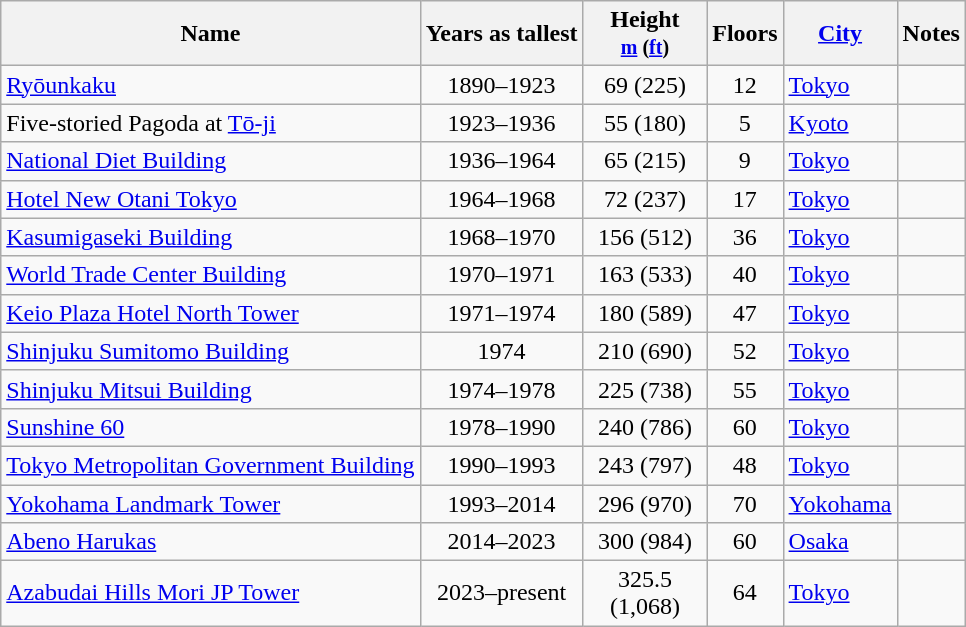<table class="wikitable sortable">
<tr>
<th>Name</th>
<th>Years as tallest</th>
<th width="75">Height<br><small><a href='#'>m</a> (<a href='#'>ft</a>)</small></th>
<th>Floors</th>
<th><a href='#'>City</a></th>
<th class="unsortable">Notes</th>
</tr>
<tr>
<td><a href='#'>Ryōunkaku</a></td>
<td style="text-align:center;">1890–1923</td>
<td style="text-align:center;">69 (225)</td>
<td style="text-align:center;">12</td>
<td><a href='#'>Tokyo</a></td>
<td></td>
</tr>
<tr>
<td>Five-storied Pagoda at <a href='#'>Tō-ji</a></td>
<td style="text-align:center;">1923–1936</td>
<td style="text-align:center;">55 (180)</td>
<td style="text-align:center;">5</td>
<td><a href='#'>Kyoto</a></td>
<td></td>
</tr>
<tr>
<td><a href='#'>National Diet Building</a></td>
<td style="text-align:center;">1936–1964</td>
<td style="text-align:center;">65 (215)</td>
<td style="text-align:center;">9</td>
<td><a href='#'>Tokyo</a></td>
<td></td>
</tr>
<tr>
<td><a href='#'>Hotel New Otani Tokyo</a></td>
<td style="text-align:center;">1964–1968</td>
<td style="text-align:center;">72 (237)</td>
<td style="text-align:center;">17</td>
<td><a href='#'>Tokyo</a></td>
<td></td>
</tr>
<tr>
<td><a href='#'>Kasumigaseki Building</a></td>
<td style="text-align:center;">1968–1970</td>
<td style="text-align:center;">156 (512)</td>
<td style="text-align:center;">36</td>
<td><a href='#'>Tokyo</a></td>
<td></td>
</tr>
<tr>
<td><a href='#'>World Trade Center Building</a></td>
<td style="text-align:center;">1970–1971</td>
<td style="text-align:center;">163 (533)</td>
<td style="text-align:center;">40</td>
<td><a href='#'>Tokyo</a></td>
<td></td>
</tr>
<tr>
<td><a href='#'>Keio Plaza Hotel North Tower</a></td>
<td style="text-align:center;">1971–1974</td>
<td style="text-align:center;">180 (589)</td>
<td style="text-align:center;">47</td>
<td><a href='#'>Tokyo</a></td>
<td></td>
</tr>
<tr>
<td><a href='#'>Shinjuku Sumitomo Building</a></td>
<td style="text-align:center;">1974</td>
<td style="text-align:center;">210 (690)</td>
<td style="text-align:center;">52</td>
<td><a href='#'>Tokyo</a></td>
<td></td>
</tr>
<tr>
<td><a href='#'>Shinjuku Mitsui Building</a></td>
<td style="text-align:center;">1974–1978</td>
<td style="text-align:center;">225 (738)</td>
<td style="text-align:center;">55</td>
<td><a href='#'>Tokyo</a></td>
<td></td>
</tr>
<tr>
<td><a href='#'>Sunshine 60</a></td>
<td style="text-align:center;">1978–1990</td>
<td style="text-align:center;">240 (786)</td>
<td style="text-align:center;">60</td>
<td><a href='#'>Tokyo</a></td>
<td></td>
</tr>
<tr>
<td><a href='#'>Tokyo Metropolitan Government Building</a></td>
<td style="text-align:center;">1990–1993</td>
<td style="text-align:center;">243 (797)</td>
<td style="text-align:center;">48</td>
<td><a href='#'>Tokyo</a></td>
<td></td>
</tr>
<tr>
<td><a href='#'>Yokohama Landmark Tower</a></td>
<td style="text-align:center;">1993–2014</td>
<td style="text-align:center;">296 (970)</td>
<td style="text-align:center;">70</td>
<td><a href='#'>Yokohama</a></td>
<td></td>
</tr>
<tr>
<td><a href='#'>Abeno Harukas</a></td>
<td style="text-align:center;">2014–2023</td>
<td style="text-align:center;">300 (984)</td>
<td style="text-align:center;">60</td>
<td><a href='#'>Osaka</a></td>
<td></td>
</tr>
<tr>
<td><a href='#'>Azabudai Hills Mori JP Tower</a></td>
<td style="text-align:center;">2023–present</td>
<td style="text-align:center;">325.5 (1,068)</td>
<td style="text-align:center;">64</td>
<td><a href='#'>Tokyo</a></td>
<td></td>
</tr>
</table>
